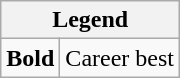<table class="wikitable">
<tr>
<th colspan="2">Legend</th>
</tr>
<tr>
<td><strong>Bold</strong></td>
<td>Career best</td>
</tr>
</table>
